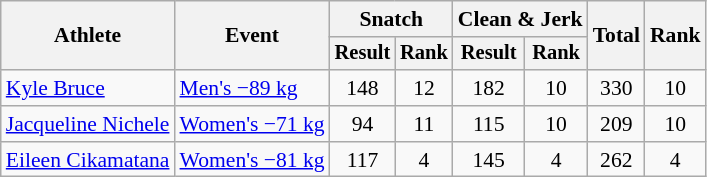<table class=wikitable style=font-size:90%;text-align:center>
<tr>
<th rowspan=2>Athlete</th>
<th rowspan=2>Event</th>
<th colspan=2>Snatch</th>
<th colspan=2>Clean & Jerk</th>
<th rowspan=2>Total</th>
<th rowspan=2>Rank</th>
</tr>
<tr style=font-size:95%>
<th>Result</th>
<th>Rank</th>
<th>Result</th>
<th>Rank</th>
</tr>
<tr>
<td align=left><a href='#'>Kyle Bruce</a></td>
<td align=left><a href='#'>Men's −89 kg</a></td>
<td>148</td>
<td>12</td>
<td>182</td>
<td>10</td>
<td>330</td>
<td>10</td>
</tr>
<tr>
<td align=left><a href='#'>Jacqueline Nichele</a></td>
<td align=left><a href='#'>Women's −71 kg</a></td>
<td>94</td>
<td>11</td>
<td>115</td>
<td>10</td>
<td>209</td>
<td>10</td>
</tr>
<tr>
<td align=left><a href='#'>Eileen Cikamatana</a></td>
<td align=left><a href='#'>Women's −81 kg</a></td>
<td>117</td>
<td>4</td>
<td>145</td>
<td>4</td>
<td>262</td>
<td>4</td>
</tr>
</table>
